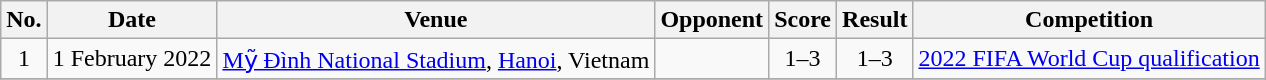<table class="wikitable sortable">
<tr>
<th scope="col">No.</th>
<th scope="col">Date</th>
<th scope="col">Venue</th>
<th scope="col">Opponent</th>
<th scope="col">Score</th>
<th scope="col">Result</th>
<th scope="col">Competition</th>
</tr>
<tr>
<td style="text-align:center">1</td>
<td>1 February 2022</td>
<td><a href='#'>Mỹ Đình National Stadium</a>, <a href='#'>Hanoi</a>, Vietnam</td>
<td></td>
<td style="text-align:center">1–3</td>
<td style="text-align:center">1–3</td>
<td><a href='#'>2022 FIFA World Cup qualification</a></td>
</tr>
<tr>
</tr>
</table>
